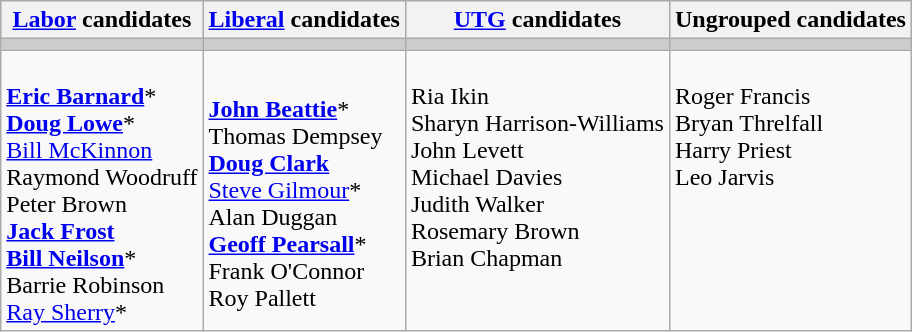<table class="wikitable">
<tr>
<th><a href='#'>Labor</a> candidates</th>
<th><a href='#'>Liberal</a> candidates</th>
<th><a href='#'>UTG</a> candidates</th>
<th>Ungrouped candidates</th>
</tr>
<tr bgcolor="#cccccc">
<td></td>
<td></td>
<td></td>
<td></td>
</tr>
<tr>
<td><br><strong><a href='#'>Eric Barnard</a></strong>*<br>
<strong><a href='#'>Doug Lowe</a></strong>*<br>
<a href='#'>Bill McKinnon</a><br>
Raymond Woodruff<br>
Peter Brown<br>
<strong><a href='#'>Jack Frost</a></strong><br>
<strong><a href='#'>Bill Neilson</a></strong>*<br>
Barrie Robinson<br>
<a href='#'>Ray Sherry</a>*</td>
<td><br><strong><a href='#'>John Beattie</a></strong>*<br>
Thomas Dempsey<br>
<strong><a href='#'>Doug Clark</a></strong><br>
<a href='#'>Steve Gilmour</a>*<br>
Alan Duggan<br>
<strong><a href='#'>Geoff Pearsall</a></strong>*<br>
Frank O'Connor<br>
Roy Pallett</td>
<td valign=top><br>Ria Ikin<br>
Sharyn Harrison-Williams<br>
John Levett<br>
Michael Davies<br>
Judith Walker<br>
Rosemary Brown<br>
Brian Chapman</td>
<td valign=top><br>Roger Francis<br>
Bryan Threlfall<br>
Harry Priest<br>
Leo Jarvis</td>
</tr>
</table>
